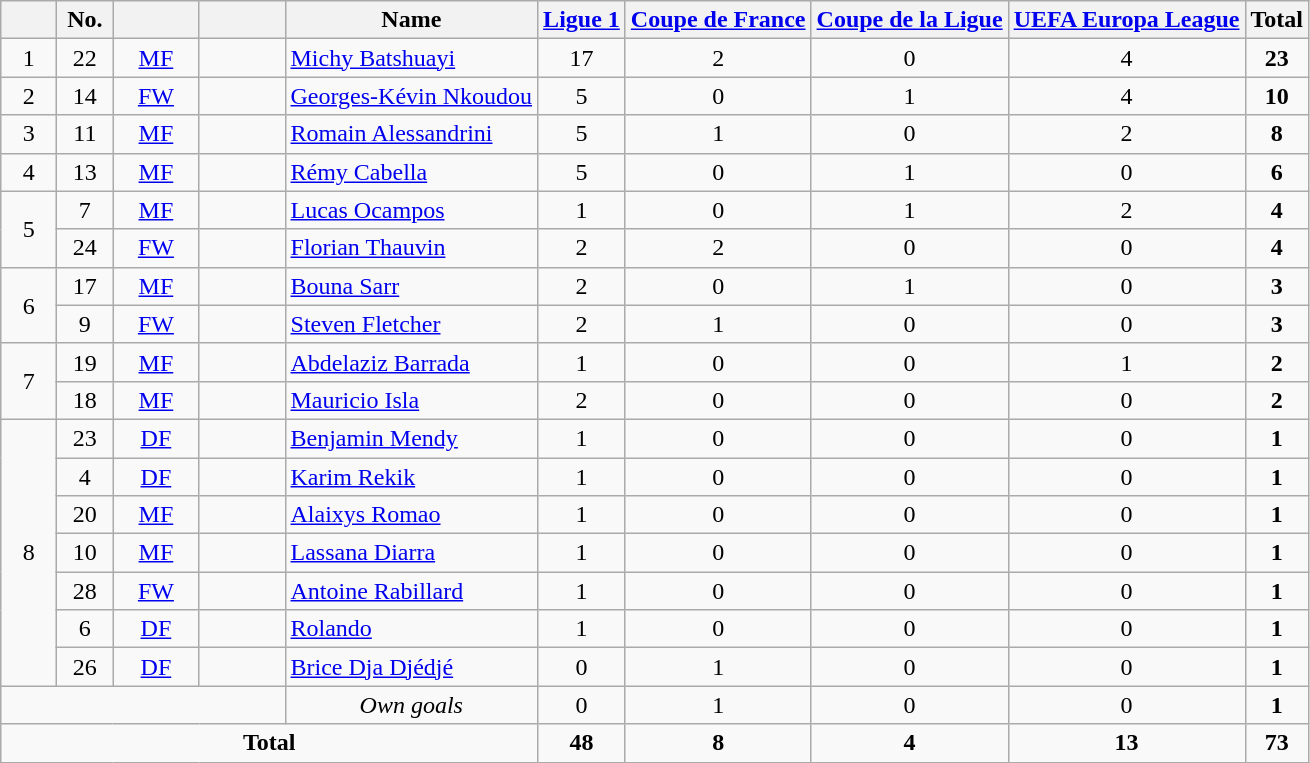<table class="wikitable sortable" style="text-align:center;">
<tr>
<th width="30"></th>
<th width="30">No.</th>
<th width="50"></th>
<th width="50"></th>
<th>Name</th>
<th><a href='#'>Ligue 1</a></th>
<th><a href='#'>Coupe de France</a></th>
<th><a href='#'>Coupe de la Ligue</a></th>
<th><a href='#'>UEFA Europa League</a></th>
<th>Total</th>
</tr>
<tr>
<td>1</td>
<td>22</td>
<td><a href='#'>MF</a></td>
<td></td>
<td align=left><a href='#'>Michy Batshuayi</a></td>
<td>17</td>
<td>2</td>
<td>0</td>
<td>4</td>
<td><strong>23</strong></td>
</tr>
<tr>
<td>2</td>
<td>14</td>
<td><a href='#'>FW</a></td>
<td></td>
<td align=left><a href='#'>Georges-Kévin Nkoudou</a></td>
<td>5</td>
<td>0</td>
<td>1</td>
<td>4</td>
<td><strong>10</strong></td>
</tr>
<tr>
<td>3</td>
<td>11</td>
<td><a href='#'>MF</a></td>
<td></td>
<td align=left><a href='#'>Romain Alessandrini</a></td>
<td>5</td>
<td>1</td>
<td>0</td>
<td>2</td>
<td><strong>8</strong></td>
</tr>
<tr>
<td>4</td>
<td>13</td>
<td><a href='#'>MF</a></td>
<td></td>
<td align=left><a href='#'>Rémy Cabella</a></td>
<td>5</td>
<td>0</td>
<td>1</td>
<td>0</td>
<td><strong>6</strong></td>
</tr>
<tr>
<td rowspan=2>5</td>
<td>7</td>
<td><a href='#'>MF</a></td>
<td></td>
<td align=left><a href='#'>Lucas Ocampos</a></td>
<td>1</td>
<td>0</td>
<td>1</td>
<td>2</td>
<td><strong>4</strong></td>
</tr>
<tr>
<td>24</td>
<td><a href='#'>FW</a></td>
<td></td>
<td align=left><a href='#'>Florian Thauvin</a></td>
<td>2</td>
<td>2</td>
<td>0</td>
<td>0</td>
<td><strong>4</strong></td>
</tr>
<tr>
<td rowspan=2>6</td>
<td>17</td>
<td><a href='#'>MF</a></td>
<td></td>
<td align=left><a href='#'>Bouna Sarr</a></td>
<td>2</td>
<td>0</td>
<td>1</td>
<td>0</td>
<td><strong>3</strong></td>
</tr>
<tr>
<td>9</td>
<td><a href='#'>FW</a></td>
<td></td>
<td align=left><a href='#'>Steven Fletcher</a></td>
<td>2</td>
<td>1</td>
<td>0</td>
<td>0</td>
<td><strong>3</strong></td>
</tr>
<tr>
<td rowspan=2>7</td>
<td>19</td>
<td><a href='#'>MF</a></td>
<td></td>
<td align=left><a href='#'>Abdelaziz Barrada</a></td>
<td>1</td>
<td>0</td>
<td>0</td>
<td>1</td>
<td><strong>2</strong></td>
</tr>
<tr>
<td>18</td>
<td><a href='#'>MF</a></td>
<td></td>
<td align=left><a href='#'>Mauricio Isla</a></td>
<td>2</td>
<td>0</td>
<td>0</td>
<td>0</td>
<td><strong>2</strong></td>
</tr>
<tr>
<td rowspan=7>8</td>
<td>23</td>
<td><a href='#'>DF</a></td>
<td></td>
<td align=left><a href='#'>Benjamin Mendy</a></td>
<td>1</td>
<td>0</td>
<td>0</td>
<td>0</td>
<td><strong>1</strong></td>
</tr>
<tr>
<td>4</td>
<td><a href='#'>DF</a></td>
<td></td>
<td align=left><a href='#'>Karim Rekik</a></td>
<td>1</td>
<td>0</td>
<td>0</td>
<td>0</td>
<td><strong>1</strong></td>
</tr>
<tr>
<td>20</td>
<td><a href='#'>MF</a></td>
<td></td>
<td align=left><a href='#'>Alaixys Romao</a></td>
<td>1</td>
<td>0</td>
<td>0</td>
<td>0</td>
<td><strong>1</strong></td>
</tr>
<tr>
<td>10</td>
<td><a href='#'>MF</a></td>
<td></td>
<td align=left><a href='#'>Lassana Diarra</a></td>
<td>1</td>
<td>0</td>
<td>0</td>
<td>0</td>
<td><strong>1</strong></td>
</tr>
<tr>
<td>28</td>
<td><a href='#'>FW</a></td>
<td></td>
<td align=left><a href='#'>Antoine Rabillard</a></td>
<td>1</td>
<td>0</td>
<td>0</td>
<td>0</td>
<td><strong>1</strong></td>
</tr>
<tr>
<td>6</td>
<td><a href='#'>DF</a></td>
<td></td>
<td align=left><a href='#'>Rolando</a></td>
<td>1</td>
<td>0</td>
<td>0</td>
<td>0</td>
<td><strong>1</strong></td>
</tr>
<tr>
<td>26</td>
<td><a href='#'>DF</a></td>
<td></td>
<td align=left><a href='#'>Brice Dja Djédjé</a></td>
<td>0</td>
<td>1</td>
<td>0</td>
<td>0</td>
<td><strong>1</strong></td>
</tr>
<tr>
<td colspan=4></td>
<td><em>Own goals</em></td>
<td>0</td>
<td>1</td>
<td>0</td>
<td>0</td>
<td><strong>1</strong></td>
</tr>
<tr>
<td colspan=5><strong>Total</strong></td>
<td><strong>48</strong></td>
<td><strong>8</strong></td>
<td><strong>4</strong></td>
<td><strong>13</strong></td>
<td><strong>73</strong></td>
</tr>
</table>
